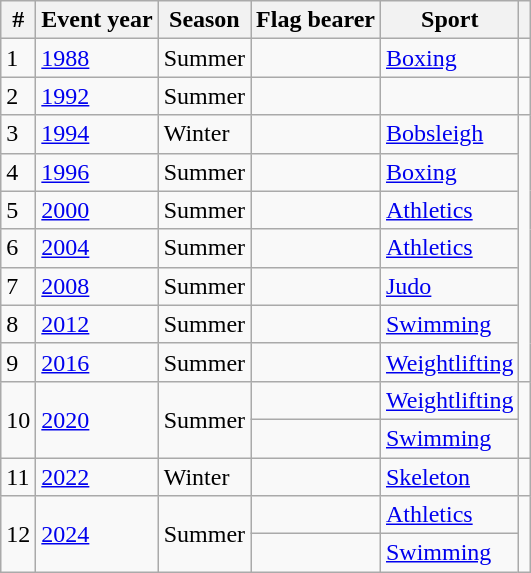<table class="wikitable sortable">
<tr>
<th>#</th>
<th>Event year</th>
<th>Season</th>
<th>Flag bearer</th>
<th>Sport</th>
<th></th>
</tr>
<tr>
<td>1</td>
<td><a href='#'>1988</a></td>
<td>Summer</td>
<td></td>
<td><a href='#'>Boxing</a></td>
<td></td>
</tr>
<tr>
<td>2</td>
<td><a href='#'>1992</a></td>
<td>Summer</td>
<td></td>
<td></td>
<td></td>
</tr>
<tr>
<td>3</td>
<td><a href='#'>1994</a></td>
<td>Winter</td>
<td></td>
<td><a href='#'>Bobsleigh</a></td>
<td rowspan=7></td>
</tr>
<tr>
<td>4</td>
<td><a href='#'>1996</a></td>
<td>Summer</td>
<td></td>
<td><a href='#'>Boxing</a></td>
</tr>
<tr>
<td>5</td>
<td><a href='#'>2000</a></td>
<td>Summer</td>
<td></td>
<td><a href='#'>Athletics</a></td>
</tr>
<tr>
<td>6</td>
<td><a href='#'>2004</a></td>
<td>Summer</td>
<td></td>
<td><a href='#'>Athletics</a></td>
</tr>
<tr>
<td>7</td>
<td><a href='#'>2008</a></td>
<td>Summer</td>
<td></td>
<td><a href='#'>Judo</a></td>
</tr>
<tr>
<td>8</td>
<td><a href='#'>2012</a></td>
<td>Summer</td>
<td></td>
<td><a href='#'>Swimming</a></td>
</tr>
<tr>
<td>9</td>
<td><a href='#'>2016</a></td>
<td>Summer</td>
<td></td>
<td><a href='#'>Weightlifting</a></td>
</tr>
<tr>
<td rowspan=2>10</td>
<td rowspan=2><a href='#'>2020</a></td>
<td rowspan=2>Summer</td>
<td></td>
<td><a href='#'>Weightlifting</a></td>
<td rowspan=2></td>
</tr>
<tr>
<td></td>
<td><a href='#'>Swimming</a></td>
</tr>
<tr>
<td>11</td>
<td><a href='#'>2022</a></td>
<td>Winter</td>
<td></td>
<td><a href='#'>Skeleton</a></td>
<td></td>
</tr>
<tr>
<td rowspan=2>12</td>
<td rowspan=2><a href='#'>2024</a></td>
<td rowspan=2>Summer</td>
<td></td>
<td><a href='#'>Athletics</a></td>
<td rowspan=2></td>
</tr>
<tr>
<td></td>
<td><a href='#'>Swimming</a></td>
</tr>
</table>
